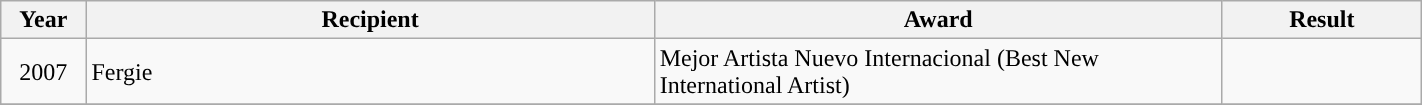<table style="width: 75%;" class="wikitable">
<tr>
<th style="width:6%;"><strong>Year</strong></th>
<th style="width:40%;"><strong>Recipient</strong></th>
<th style="width:40%;"><strong>Award</strong></th>
<th style="width:14%;"><strong>Result</strong></th>
</tr>
<tr>
<td rowspan="1" style="text-align:center;">2007</td>
<td rowspan="1" style="text-align:left;">Fergie</td>
<td width="200pt">Mejor Artista Nuevo Internacional (Best New International Artist)</td>
<td></td>
</tr>
<tr>
</tr>
</table>
